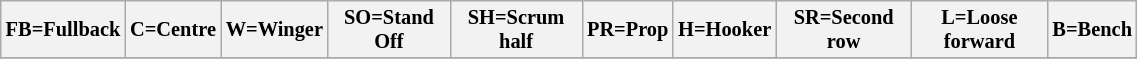<table class="wikitable" style="font-size:85%;" width="60%">
<tr>
<th>FB=Fullback</th>
<th>C=Centre</th>
<th>W=Winger</th>
<th>SO=Stand Off</th>
<th>SH=Scrum half</th>
<th>PR=Prop</th>
<th>H=Hooker</th>
<th>SR=Second row</th>
<th>L=Loose forward</th>
<th>B=Bench</th>
</tr>
<tr>
</tr>
</table>
